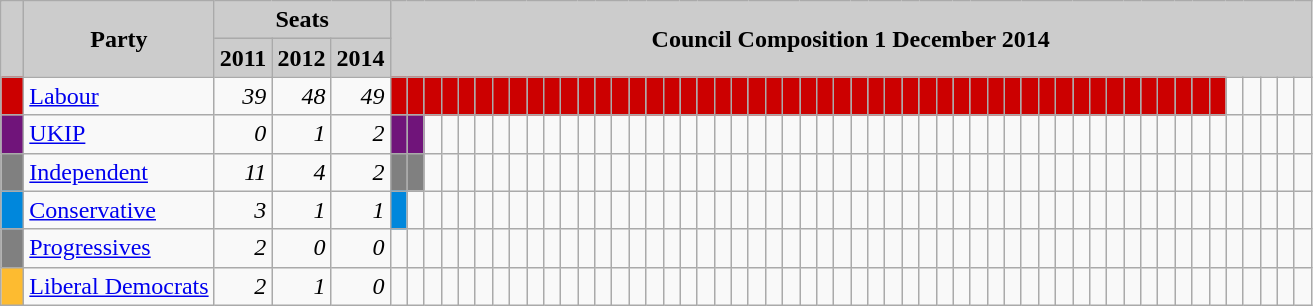<table class="wikitable">
<tr>
<th style="background:#ccc" rowspan="2">  </th>
<th style="background:#ccc" rowspan="2">Party</th>
<th style="background:#ccc" colspan="3">Seats</th>
<th style="background:#ccc" colspan="63" rowspan="2">Council Composition 1 December 2014</th>
</tr>
<tr>
<th style="background:#ccc">2011</th>
<th style="background:#ccc">2012</th>
<th style="background:#ccc">2014</th>
</tr>
<tr>
<td style="background:#c00"> </td>
<td><a href='#'>Labour</a></td>
<td style="text-align: right"><em>39</em></td>
<td style="text-align: right"><em>48</em></td>
<td style="text-align: right"><em>49</em></td>
<td style="background:#c00"> </td>
<td style="background:#c00"> </td>
<td style="background:#c00"> </td>
<td style="background:#c00"> </td>
<td style="background:#c00"> </td>
<td style="background:#c00"> </td>
<td style="background:#c00"> </td>
<td style="background:#c00"> </td>
<td style="background:#c00"> </td>
<td style="background:#c00"> </td>
<td style="background:#c00"> </td>
<td style="background:#c00"> </td>
<td style="background:#c00"> </td>
<td style="background:#c00"> </td>
<td style="background:#c00"> </td>
<td style="background:#c00"> </td>
<td style="background:#c00"> </td>
<td style="background:#c00"> </td>
<td style="background:#c00"> </td>
<td style="background:#c00"> </td>
<td style="background:#c00"> </td>
<td style="background:#c00"> </td>
<td style="background:#c00"> </td>
<td style="background:#c00"> </td>
<td style="background:#c00"> </td>
<td style="background:#c00"> </td>
<td style="background:#c00"> </td>
<td style="background:#c00"> </td>
<td style="background:#c00"> </td>
<td style="background:#c00"> </td>
<td style="background:#c00"> </td>
<td style="background:#c00"> </td>
<td style="background:#c00"> </td>
<td style="background:#c00"> </td>
<td style="background:#c00"> </td>
<td style="background:#c00"> </td>
<td style="background:#c00"> </td>
<td style="background:#c00"> </td>
<td style="background:#c00"> </td>
<td style="background:#c00"> </td>
<td style="background:#c00"> </td>
<td style="background:#c00"> </td>
<td style="background:#c00"> </td>
<td style="background:#c00"> </td>
<td style="background:#c00"> </td>
<td style="background:#c00"> </td>
<td style="background:#c00"> </td>
<td style="background:#c00"> </td>
<td style="background:#c00"> </td>
<td> </td>
<td> </td>
<td> </td>
<td> </td>
<td> </td>
</tr>
<tr>
<td style="background:#70147A"> </td>
<td><a href='#'>UKIP</a></td>
<td style="text-align: right"><em>0</em></td>
<td style="text-align: right"><em>1</em></td>
<td style="text-align: right"><em>2</em></td>
<td style="background:#70147A"> </td>
<td style="background:#70147A"> </td>
<td> </td>
<td> </td>
<td> </td>
<td> </td>
<td> </td>
<td> </td>
<td> </td>
<td> </td>
<td> </td>
<td> </td>
<td> </td>
<td> </td>
<td> </td>
<td> </td>
<td> </td>
<td> </td>
<td> </td>
<td> </td>
<td> </td>
<td> </td>
<td> </td>
<td> </td>
<td> </td>
<td> </td>
<td> </td>
<td> </td>
<td> </td>
<td> </td>
<td> </td>
<td> </td>
<td> </td>
<td> </td>
<td> </td>
<td> </td>
<td> </td>
<td> </td>
<td> </td>
<td> </td>
<td> </td>
<td> </td>
<td> </td>
<td> </td>
<td> </td>
<td> </td>
<td> </td>
<td> </td>
<td> </td>
<td> </td>
<td> </td>
<td> </td>
<td> </td>
<td> </td>
</tr>
<tr>
<td style="background:gray"> </td>
<td><a href='#'>Independent</a></td>
<td style="text-align: right"><em>11</em></td>
<td style="text-align: right"><em>4</em></td>
<td style="text-align: right"><em>2</em></td>
<td style="background:gray"> </td>
<td style="background:gray"> </td>
<td> </td>
<td> </td>
<td> </td>
<td> </td>
<td> </td>
<td> </td>
<td> </td>
<td> </td>
<td> </td>
<td> </td>
<td> </td>
<td> </td>
<td> </td>
<td> </td>
<td> </td>
<td> </td>
<td> </td>
<td> </td>
<td> </td>
<td> </td>
<td> </td>
<td> </td>
<td> </td>
<td> </td>
<td> </td>
<td> </td>
<td> </td>
<td> </td>
<td> </td>
<td> </td>
<td> </td>
<td> </td>
<td> </td>
<td> </td>
<td> </td>
<td> </td>
<td> </td>
<td> </td>
<td> </td>
<td> </td>
<td> </td>
<td> </td>
<td> </td>
<td> </td>
<td> </td>
<td> </td>
<td> </td>
<td> </td>
<td> </td>
<td> </td>
<td> </td>
<td> </td>
</tr>
<tr>
<td style="background:#0087DC"> </td>
<td><a href='#'>Conservative</a></td>
<td style="text-align: right"><em>3</em></td>
<td style="text-align: right"><em>1</em></td>
<td style="text-align: right"><em>1</em></td>
<td style="background:#0087DC"> </td>
<td> </td>
<td> </td>
<td> </td>
<td> </td>
<td> </td>
<td> </td>
<td> </td>
<td> </td>
<td> </td>
<td> </td>
<td> </td>
<td> </td>
<td> </td>
<td> </td>
<td> </td>
<td> </td>
<td> </td>
<td> </td>
<td> </td>
<td> </td>
<td> </td>
<td> </td>
<td> </td>
<td> </td>
<td> </td>
<td> </td>
<td> </td>
<td> </td>
<td> </td>
<td> </td>
<td> </td>
<td> </td>
<td> </td>
<td> </td>
<td> </td>
<td> </td>
<td> </td>
<td> </td>
<td> </td>
<td> </td>
<td> </td>
<td> </td>
<td> </td>
<td> </td>
<td> </td>
<td> </td>
<td> </td>
<td> </td>
<td> </td>
<td> </td>
<td> </td>
<td> </td>
<td> </td>
</tr>
<tr>
<td style="background:#808080"> </td>
<td><a href='#'>Progressives</a></td>
<td style="text-align: right"><em>2</em></td>
<td style="text-align: right"><em>0</em></td>
<td style="text-align: right"><em>0</em></td>
<td> </td>
<td> </td>
<td> </td>
<td> </td>
<td> </td>
<td> </td>
<td> </td>
<td> </td>
<td> </td>
<td> </td>
<td> </td>
<td> </td>
<td> </td>
<td> </td>
<td> </td>
<td> </td>
<td> </td>
<td> </td>
<td> </td>
<td> </td>
<td> </td>
<td> </td>
<td> </td>
<td> </td>
<td> </td>
<td> </td>
<td> </td>
<td> </td>
<td> </td>
<td> </td>
<td> </td>
<td> </td>
<td> </td>
<td> </td>
<td> </td>
<td> </td>
<td> </td>
<td> </td>
<td> </td>
<td> </td>
<td> </td>
<td> </td>
<td> </td>
<td> </td>
<td> </td>
<td> </td>
<td> </td>
<td> </td>
<td> </td>
<td> </td>
<td> </td>
<td> </td>
<td> </td>
<td> </td>
</tr>
<tr>
<td style="background:#FDBB30"> </td>
<td><a href='#'>Liberal Democrats</a></td>
<td style="text-align: right"><em>2</em></td>
<td style="text-align: right"><em>1</em></td>
<td style="text-align: right"><em>0</em></td>
<td> </td>
<td> </td>
<td> </td>
<td> </td>
<td> </td>
<td> </td>
<td> </td>
<td> </td>
<td> </td>
<td> </td>
<td> </td>
<td> </td>
<td> </td>
<td> </td>
<td> </td>
<td> </td>
<td> </td>
<td> </td>
<td> </td>
<td> </td>
<td> </td>
<td> </td>
<td> </td>
<td> </td>
<td> </td>
<td> </td>
<td> </td>
<td> </td>
<td> </td>
<td> </td>
<td> </td>
<td> </td>
<td> </td>
<td> </td>
<td> </td>
<td> </td>
<td> </td>
<td> </td>
<td> </td>
<td> </td>
<td> </td>
<td> </td>
<td> </td>
<td> </td>
<td> </td>
<td> </td>
<td> </td>
<td> </td>
<td> </td>
<td> </td>
<td> </td>
<td> </td>
<td> </td>
<td> </td>
</tr>
</table>
